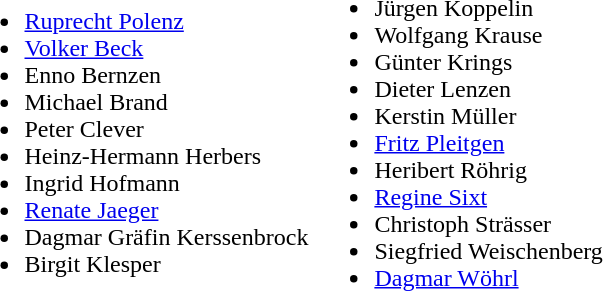<table>
<tr>
<td><br><ul><li><a href='#'>Ruprecht Polenz</a></li><li><a href='#'>Volker Beck</a></li><li>Enno Bernzen</li><li>Michael Brand</li><li>Peter Clever</li><li>Heinz-Hermann Herbers</li><li>Ingrid Hofmann</li><li><a href='#'>Renate Jaeger</a></li><li>Dagmar Gräfin Kerssenbrock</li><li>Birgit Klesper</li></ul></td>
<td><br><ul><li>Jürgen Koppelin</li><li>Wolfgang Krause</li><li>Günter Krings</li><li>Dieter Lenzen</li><li>Kerstin Müller</li><li><a href='#'>Fritz Pleitgen</a></li><li>Heribert Röhrig</li><li><a href='#'>Regine Sixt</a></li><li>Christoph Strässer</li><li>Siegfried Weischenberg</li><li><a href='#'>Dagmar Wöhrl</a></li></ul></td>
</tr>
</table>
